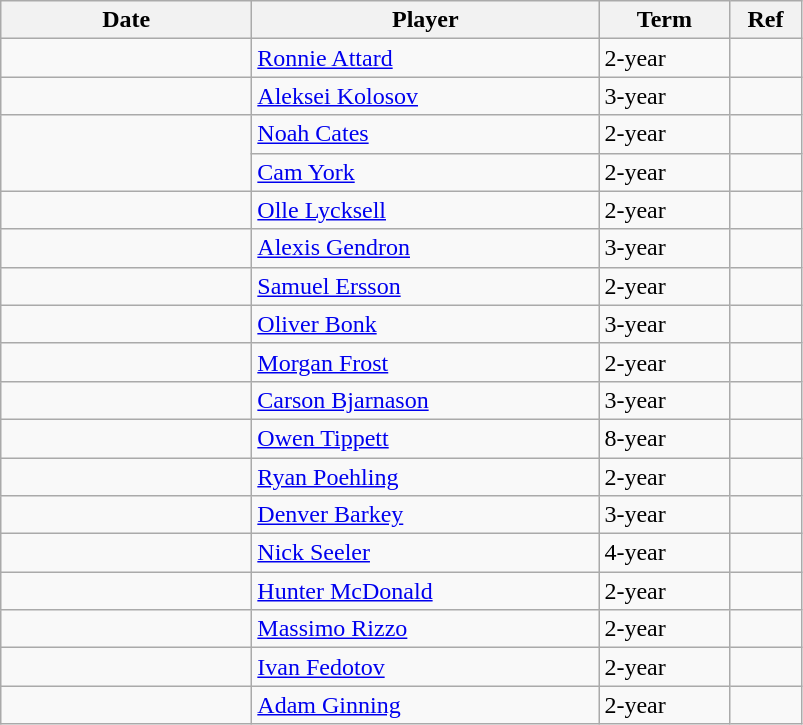<table class="wikitable">
<tr>
<th style="width: 10em;">Date</th>
<th style="width: 14em;">Player</th>
<th style="width: 5em;">Term</th>
<th style="width: 2.5em;">Ref</th>
</tr>
<tr>
<td></td>
<td><a href='#'>Ronnie Attard</a></td>
<td>2-year</td>
<td></td>
</tr>
<tr>
<td></td>
<td><a href='#'>Aleksei Kolosov</a></td>
<td>3-year</td>
<td></td>
</tr>
<tr>
<td rowspan=2></td>
<td><a href='#'>Noah Cates</a></td>
<td>2-year</td>
<td></td>
</tr>
<tr>
<td><a href='#'>Cam York</a></td>
<td>2-year</td>
<td></td>
</tr>
<tr>
<td></td>
<td><a href='#'>Olle Lycksell</a></td>
<td>2-year</td>
<td></td>
</tr>
<tr>
<td></td>
<td><a href='#'>Alexis Gendron</a></td>
<td>3-year</td>
<td></td>
</tr>
<tr>
<td></td>
<td><a href='#'>Samuel Ersson</a></td>
<td>2-year</td>
<td></td>
</tr>
<tr>
<td></td>
<td><a href='#'>Oliver Bonk</a></td>
<td>3-year</td>
<td></td>
</tr>
<tr>
<td></td>
<td><a href='#'>Morgan Frost</a></td>
<td>2-year</td>
<td></td>
</tr>
<tr>
<td></td>
<td><a href='#'>Carson Bjarnason</a></td>
<td>3-year</td>
<td></td>
</tr>
<tr>
<td></td>
<td><a href='#'>Owen Tippett</a></td>
<td>8-year</td>
<td></td>
</tr>
<tr>
<td></td>
<td><a href='#'>Ryan Poehling</a></td>
<td>2-year</td>
<td></td>
</tr>
<tr>
<td></td>
<td><a href='#'>Denver Barkey</a></td>
<td>3-year</td>
<td></td>
</tr>
<tr>
<td></td>
<td><a href='#'>Nick Seeler</a></td>
<td>4-year</td>
<td></td>
</tr>
<tr>
<td></td>
<td><a href='#'>Hunter McDonald</a></td>
<td>2-year</td>
<td></td>
</tr>
<tr>
<td></td>
<td><a href='#'>Massimo Rizzo</a></td>
<td>2-year</td>
<td></td>
</tr>
<tr>
<td></td>
<td><a href='#'>Ivan Fedotov</a></td>
<td>2-year</td>
<td></td>
</tr>
<tr>
<td></td>
<td><a href='#'>Adam Ginning</a></td>
<td>2-year</td>
<td></td>
</tr>
</table>
